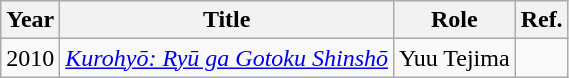<table class="wikitable">
<tr>
<th>Year</th>
<th>Title</th>
<th>Role</th>
<th>Ref.</th>
</tr>
<tr>
<td>2010</td>
<td><em><a href='#'>Kurohyō: Ryū ga Gotoku Shinshō</a></em></td>
<td>Yuu Tejima</td>
<td></td>
</tr>
</table>
